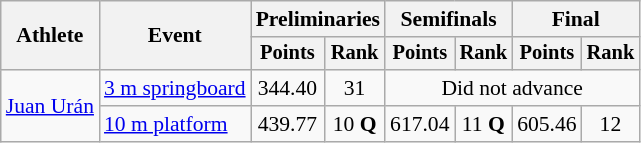<table class=wikitable style="font-size:90%">
<tr>
<th rowspan="2">Athlete</th>
<th rowspan="2">Event</th>
<th colspan="2">Preliminaries</th>
<th colspan="2">Semifinals</th>
<th colspan="2">Final</th>
</tr>
<tr style="font-size:95%">
<th>Points</th>
<th>Rank</th>
<th>Points</th>
<th>Rank</th>
<th>Points</th>
<th>Rank</th>
</tr>
<tr align=center>
<td align=left rowspan=2><a href='#'>Juan Urán</a></td>
<td align=left><a href='#'>3 m springboard</a></td>
<td>344.40</td>
<td>31</td>
<td colspan=4>Did not advance</td>
</tr>
<tr align=center>
<td align=left><a href='#'>10 m platform</a></td>
<td>439.77</td>
<td>10 <strong>Q</strong></td>
<td>617.04</td>
<td>11 <strong>Q</strong></td>
<td>605.46</td>
<td>12</td>
</tr>
</table>
